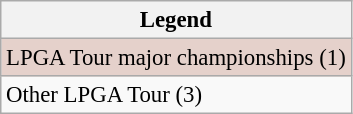<table class="wikitable" style="font-size:95%;">
<tr>
<th>Legend</th>
</tr>
<tr style="background:#e5d1cb;">
<td>LPGA Tour major championships (1)</td>
</tr>
<tr>
<td>Other LPGA Tour (3)</td>
</tr>
</table>
